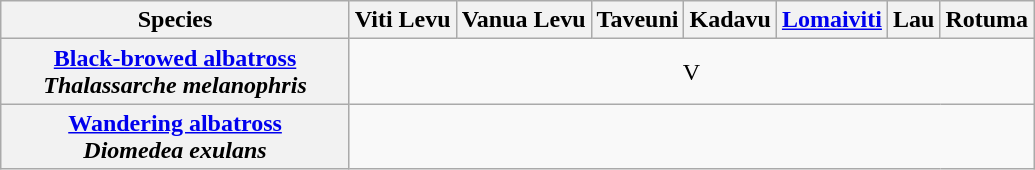<table class="wikitable" style="text-align:center">
<tr>
<th width="225">Species</th>
<th>Viti Levu</th>
<th>Vanua Levu</th>
<th>Taveuni</th>
<th>Kadavu</th>
<th><a href='#'>Lomaiviti</a></th>
<th>Lau</th>
<th>Rotuma</th>
</tr>
<tr>
<th><a href='#'>Black-browed albatross</a><br><em>Thalassarche melanophris</em></th>
<td colspan="8" align="center">V</td>
</tr>
<tr>
<th><a href='#'>Wandering albatross</a><br><em>Diomedea exulans</em></th>
<td colspan="8" align="center"></td>
</tr>
</table>
